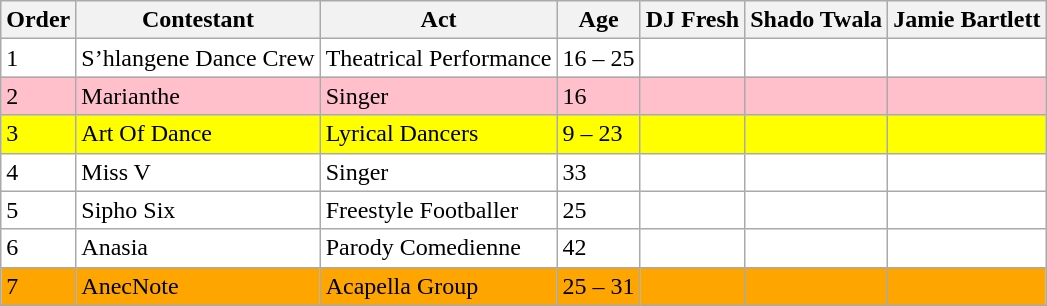<table class="wikitable sortable">
<tr>
<th>Order</th>
<th>Contestant</th>
<th>Act</th>
<th>Age</th>
<th>DJ Fresh</th>
<th>Shado Twala</th>
<th>Jamie Bartlett</th>
</tr>
<tr style="background:white;">
<td>1</td>
<td>S’hlangene Dance Crew</td>
<td>Theatrical Performance</td>
<td>16 – 25</td>
<td></td>
<td></td>
<td></td>
</tr>
<tr style="background:pink;">
<td>2</td>
<td>Marianthe</td>
<td>Singer</td>
<td>16</td>
<td></td>
<td></td>
<td></td>
</tr>
<tr style="background:yellow;">
<td>3</td>
<td>Art Of Dance</td>
<td>Lyrical Dancers</td>
<td>9 – 23</td>
<td></td>
<td></td>
<td></td>
</tr>
<tr style="background:white;">
<td>4</td>
<td>Miss V</td>
<td>Singer</td>
<td>33</td>
<td></td>
<td></td>
<td></td>
</tr>
<tr style="background:white;">
<td>5</td>
<td>Sipho Six</td>
<td>Freestyle Footballer</td>
<td>25</td>
<td></td>
<td></td>
<td></td>
</tr>
<tr style="background:white;">
<td>6</td>
<td>Anasia</td>
<td>Parody Comedienne</td>
<td>42</td>
<td></td>
<td></td>
<td></td>
</tr>
<tr style="background:orange;">
<td>7</td>
<td>AnecNote </td>
<td>Acapella Group</td>
<td>25 – 31</td>
<td></td>
<td></td>
<td></td>
</tr>
</table>
